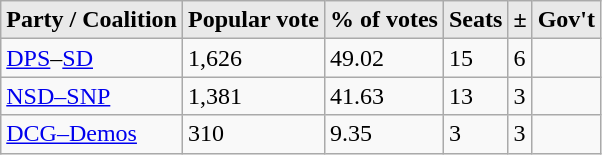<table class="wikitable" style="text-align:left;">
<tr>
<th style="background-color:#E9E9E9" align=left valign=top>Party / Coalition</th>
<th style="background-color:#E9E9E9">Popular vote</th>
<th style="background-color:#E9E9E9">% of votes</th>
<th style="background-color:#E9E9E9">Seats</th>
<th style="background-color:#E9E9E9">±</th>
<th style="background-color:#E9E9E9">Gov't</th>
</tr>
<tr>
<td><a href='#'>DPS</a>–<a href='#'>SD</a></td>
<td>1,626</td>
<td>49.02</td>
<td>15</td>
<td>6</td>
<td></td>
</tr>
<tr>
<td><a href='#'>NSD–SNP</a></td>
<td>1,381</td>
<td>41.63</td>
<td>13</td>
<td>3</td>
<td></td>
</tr>
<tr>
<td><a href='#'>DCG–Demos</a></td>
<td>310</td>
<td>9.35</td>
<td>3</td>
<td>3</td>
<td></td>
</tr>
</table>
